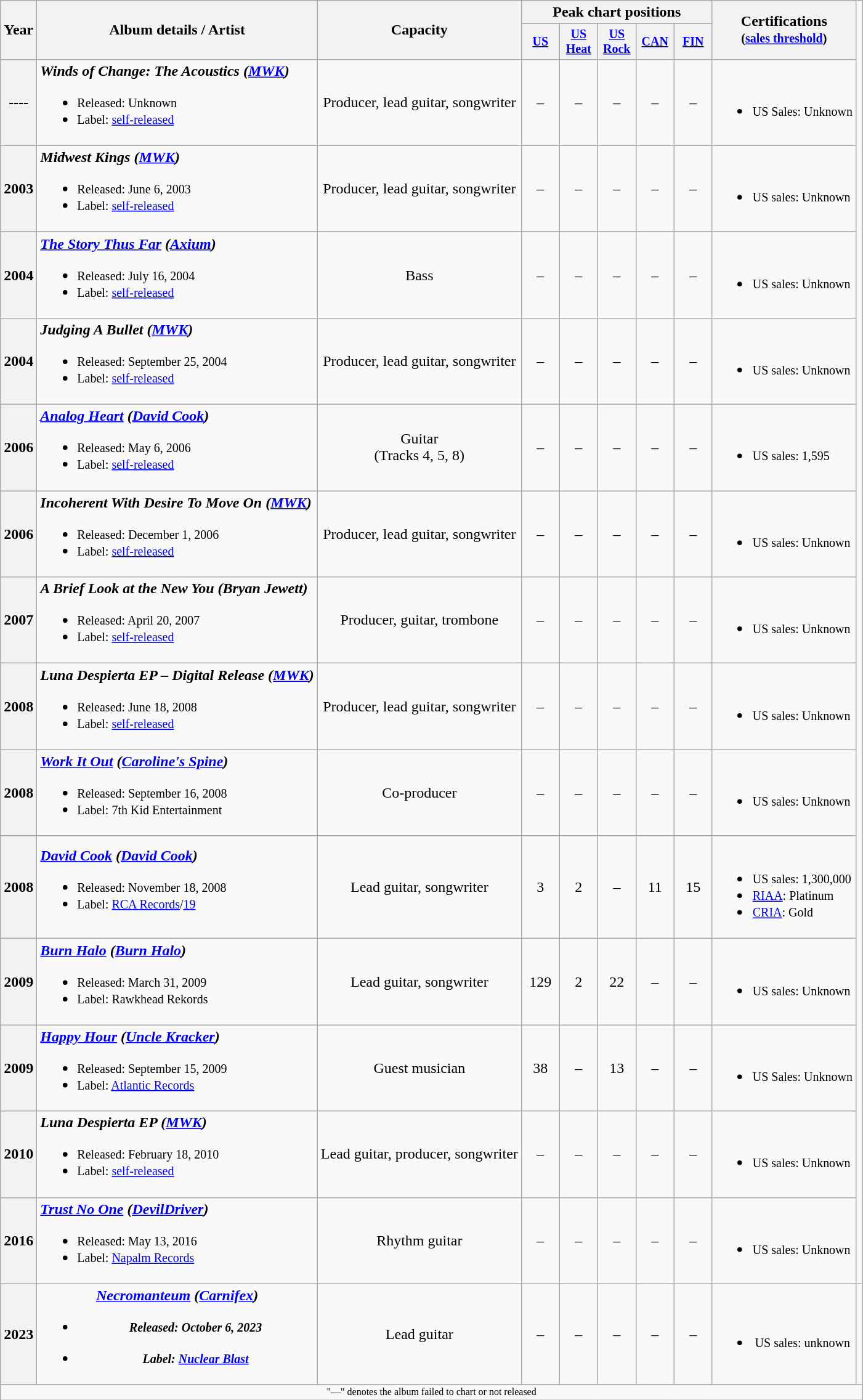<table class="wikitable" style="text-align:center;">
<tr>
<th rowspan="2">Year</th>
<th rowspan="2">Album details / Artist</th>
<th rowspan="2">Capacity</th>
<th colspan="5">Peak chart positions</th>
<th rowspan="2">Certifications<br><small>(<a href='#'>sales threshold</a>)</small></th>
</tr>
<tr style="font-size:smaller;">
<th width="35"><a href='#'>US</a></th>
<th width="35"><a href='#'>US Heat</a></th>
<th width="35"><a href='#'>US Rock</a></th>
<th width="35"><a href='#'>CAN</a></th>
<th width="35"><a href='#'>FIN</a></th>
</tr>
<tr>
<th>----</th>
<td align="left"><strong><em>Winds of Change: The Acoustics (<a href='#'>MWK</a>)</em></strong><br><ul><li><small>Released: Unknown</small></li><li><small>Label: <a href='#'>self-released</a> </small></li></ul></td>
<td>Producer, lead guitar, songwriter</td>
<td>–</td>
<td>–</td>
<td>–</td>
<td>–</td>
<td>–</td>
<td align="left"><br><ul><li><small>US Sales: Unknown </small></li></ul></td>
</tr>
<tr>
<th>2003</th>
<td align="left"><strong><em>Midwest Kings (<a href='#'>MWK</a>)</em></strong><br><ul><li><small>Released: June 6, 2003</small></li><li><small>Label: <a href='#'>self-released</a></small></li></ul></td>
<td>Producer, lead guitar, songwriter</td>
<td>–</td>
<td>–</td>
<td>–</td>
<td>–</td>
<td>–</td>
<td align="left"><br><ul><li><small>US sales: Unknown</small></li></ul></td>
</tr>
<tr>
<th>2004</th>
<td align="left"><strong><em><a href='#'>The Story Thus Far</a> (<a href='#'>Axium</a>)</em></strong><br><ul><li><small>Released: July 16, 2004</small></li><li><small>Label: <a href='#'>self-released</a></small></li></ul></td>
<td>Bass</td>
<td>–</td>
<td>–</td>
<td>–</td>
<td>–</td>
<td>–</td>
<td align="left"><br><ul><li><small>US sales: Unknown</small></li></ul></td>
</tr>
<tr>
<th>2004</th>
<td align="left"><strong><em>Judging A Bullet (<a href='#'>MWK</a>)</em></strong><br><ul><li><small>Released: September 25, 2004</small></li><li><small>Label: <a href='#'>self-released</a></small></li></ul></td>
<td>Producer, lead guitar, songwriter</td>
<td>–</td>
<td>–</td>
<td>–</td>
<td>–</td>
<td>–</td>
<td align="left"><br><ul><li><small>US sales: Unknown</small></li></ul></td>
</tr>
<tr>
<th>2006</th>
<td align="left"><strong><em><a href='#'>Analog Heart</a> (<a href='#'>David Cook</a>)</em></strong><br><ul><li><small>Released: May 6, 2006</small></li><li><small>Label: <a href='#'>self-released</a></small></li></ul></td>
<td>Guitar<br>(Tracks 4, 5, 8)</td>
<td>–</td>
<td>–</td>
<td>–</td>
<td>–</td>
<td>–</td>
<td align="left"><br><ul><li><small>US sales: 1,595</small></li></ul></td>
</tr>
<tr>
<th>2006</th>
<td align="left"><strong><em>Incoherent With Desire To Move On (<a href='#'>MWK</a>)</em></strong><br><ul><li><small>Released: December 1, 2006</small></li><li><small>Label: <a href='#'>self-released</a></small></li></ul></td>
<td>Producer, lead guitar, songwriter</td>
<td>–</td>
<td>–</td>
<td>–</td>
<td>–</td>
<td>–</td>
<td align="left"><br><ul><li><small>US sales: Unknown</small></li></ul></td>
</tr>
<tr>
<th>2007</th>
<td align="left"><strong><em>A Brief Look at the New You (Bryan Jewett)</em></strong><br><ul><li><small>Released: April 20, 2007</small></li><li><small>Label: <a href='#'>self-released</a></small></li></ul></td>
<td>Producer, guitar, trombone</td>
<td>–</td>
<td>–</td>
<td>–</td>
<td>–</td>
<td>–</td>
<td align="left"><br><ul><li><small>US sales: Unknown</small></li></ul></td>
</tr>
<tr>
<th>2008</th>
<td align="left"><strong><em>Luna Despierta EP – Digital Release (<a href='#'>MWK</a>)</em></strong><br><ul><li><small>Released: June 18, 2008</small></li><li><small>Label: <a href='#'>self-released</a></small></li></ul></td>
<td>Producer, lead guitar, songwriter</td>
<td>–</td>
<td>–</td>
<td>–</td>
<td>–</td>
<td>–</td>
<td align="left"><br><ul><li><small>US sales: Unknown</small></li></ul></td>
</tr>
<tr>
<th>2008</th>
<td align="left"><strong><em><a href='#'>Work It Out</a> (<a href='#'>Caroline's Spine</a>)</em></strong><br><ul><li><small>Released: September 16, 2008</small></li><li><small>Label: 7th Kid Entertainment</small></li></ul></td>
<td>Co-producer</td>
<td>–</td>
<td>–</td>
<td>–</td>
<td>–</td>
<td>–</td>
<td align="left"><br><ul><li><small>US sales: Unknown</small></li></ul></td>
</tr>
<tr>
<th>2008</th>
<td align="left"><strong><em><a href='#'>David Cook</a> (<a href='#'>David Cook</a>)</em></strong><br><ul><li><small>Released: November 18, 2008</small></li><li><small>Label: <a href='#'>RCA Records</a>/<a href='#'>19</a></small></li></ul></td>
<td>Lead guitar, songwriter</td>
<td>3</td>
<td>2</td>
<td>–</td>
<td>11</td>
<td>15<br></td>
<td align="left"><br><ul><li><small>US sales: 1,300,000</small></li><li><small><a href='#'>RIAA</a>: Platinum</small></li><li><small><a href='#'>CRIA</a>: Gold</small></li></ul></td>
</tr>
<tr>
<th>2009</th>
<td align="left"><strong><em><a href='#'>Burn Halo</a> (<a href='#'>Burn Halo</a>)</em></strong><br><ul><li><small>Released: March 31, 2009</small></li><li><small>Label: Rawkhead Rekords</small></li></ul></td>
<td>Lead guitar, songwriter</td>
<td>129</td>
<td>2</td>
<td>22</td>
<td>–</td>
<td>–</td>
<td align="left"><br><ul><li><small>US sales: Unknown</small></li></ul></td>
</tr>
<tr>
<th>2009</th>
<td align="left"><strong><em><a href='#'>Happy Hour</a> (<a href='#'>Uncle Kracker</a>)</em></strong><br><ul><li><small>Released: September 15, 2009</small></li><li><small>Label: <a href='#'>Atlantic Records</a></small></li></ul></td>
<td>Guest musician</td>
<td>38</td>
<td>–</td>
<td>13</td>
<td>–</td>
<td>–</td>
<td align="left"><br><ul><li><small>US Sales: Unknown</small></li></ul></td>
</tr>
<tr>
<th>2010</th>
<td align="left"><strong><em>Luna Despierta EP (<a href='#'>MWK</a>)</em></strong><br><ul><li><small>Released: February 18, 2010</small></li><li><small>Label: <a href='#'>self-released</a></small></li></ul></td>
<td>Lead guitar, producer, songwriter</td>
<td>–</td>
<td>–</td>
<td>–</td>
<td>–</td>
<td>–</td>
<td align="left"><br><ul><li><small>US sales: Unknown</small></li></ul></td>
</tr>
<tr>
<th>2016</th>
<td align="left"><strong><em><a href='#'>Trust No One</a> (<a href='#'>DevilDriver</a>)</em></strong><br><ul><li><small>Released: May 13, 2016</small></li><li><small>Label: <a href='#'>Napalm Records</a></small></li></ul></td>
<td>Rhythm guitar</td>
<td>–</td>
<td>–</td>
<td>–</td>
<td>–</td>
<td>–</td>
<td align="left"><br><ul><li><small>US sales: Unknown</small></li></ul></td>
</tr>
<tr>
<th>2023</th>
<td><strong><em><a href='#'>Necromanteum</a><strong> (<a href='#'>Carnifex</a>)<em><br><ul><li><small>Released: October 6, 2023</small></li></ul><ul><li><small>Label: <a href='#'>Nuclear Blast</a></small></li></ul></td>
<td>Lead guitar</td>
<td>–</td>
<td>–</td>
<td>–</td>
<td>–</td>
<td>–</td>
<td><br><ul><li><small>US sales: unknown</small></li></ul></td>
<td></td>
</tr>
<tr>
<td align="center" colspan="10" style="font-size:8pt">"—" denotes the album failed to chart or not released</td>
</tr>
</table>
